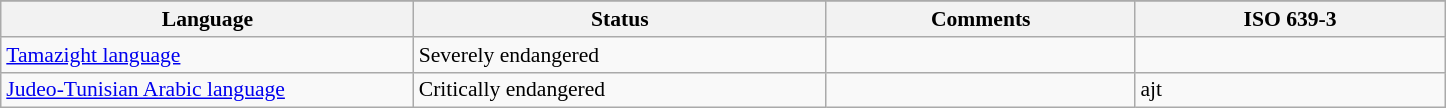<table class="wikitable" style="margin:auto; font-size:90%;">
<tr>
</tr>
<tr>
<th style="width:20%;">Language</th>
<th style="width:20%;">Status</th>
<th style="width:15%;">Comments</th>
<th style="width:15%;">ISO 639-3</th>
</tr>
<tr>
<td><a href='#'>Tamazight language</a></td>
<td>Severely endangered</td>
<td></td>
<td></td>
</tr>
<tr>
<td><a href='#'>Judeo-Tunisian Arabic language</a></td>
<td>Critically endangered</td>
<td></td>
<td>ajt</td>
</tr>
</table>
